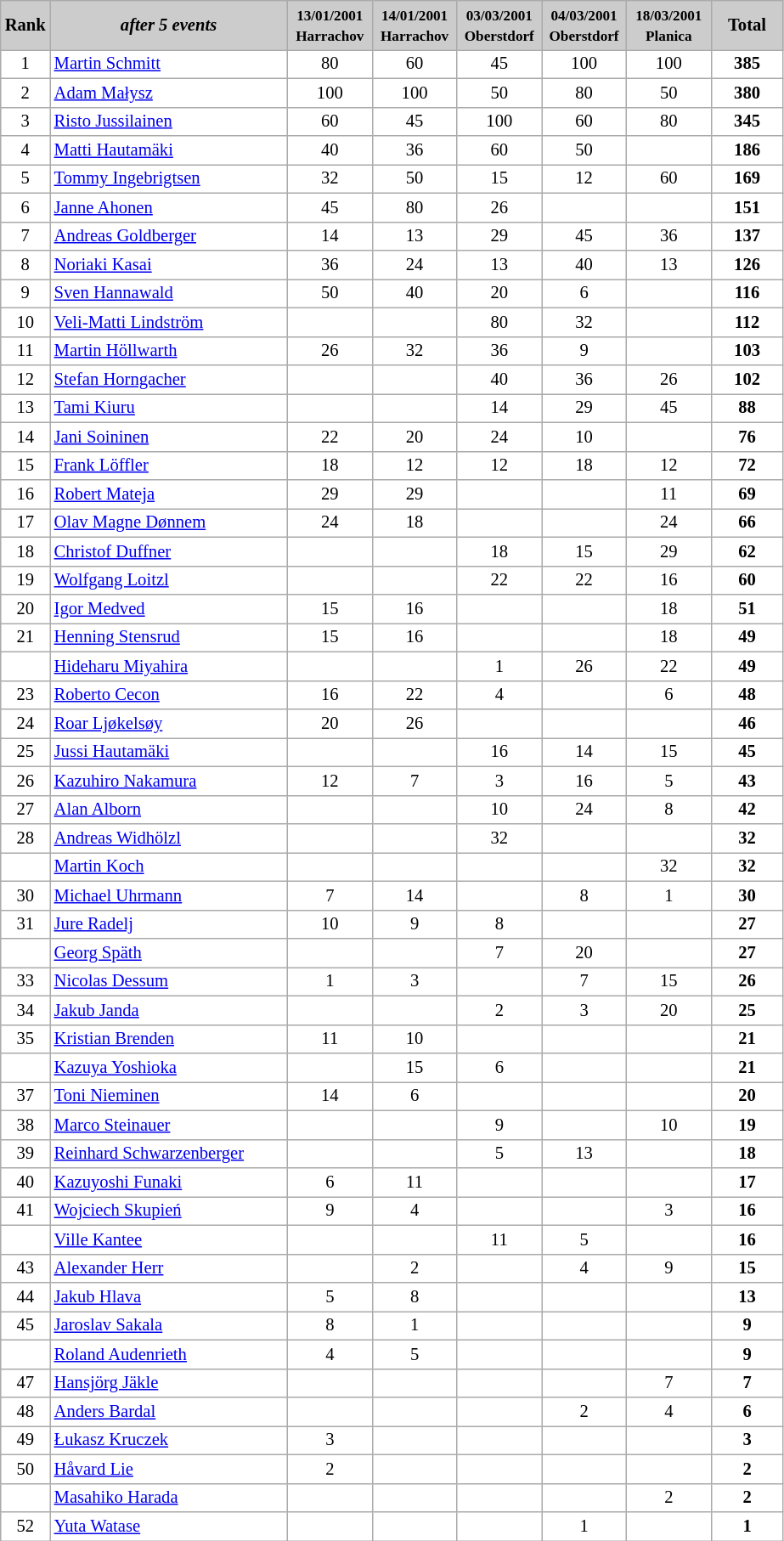<table class="wikitable plainrowheaders" style="background:#fff; font-size:86%; line-height:16px; border:gray solid 1px; border-collapse:collapse;">
<tr style="background:#ccc; text-align:center;">
<th scope="col" style="background:#ccc;" width=10px;">Rank</th>
<th scope="col" style="background:#ccc;" width=180px;"><em>after 5 events</em></th>
<th scope="col" style="background:#ccc;" width=60px;"><small>13/01/2001<br>Harrachov</small></th>
<th scope="col" style="background:#ccc;" width=60px;"><small>14/01/2001<br>Harrachov</small></th>
<th scope="col" style="background:#ccc;" width=60px;"><small>03/03/2001<br>Oberstdorf</small></th>
<th scope="col" style="background:#ccc;" width=60px;"><small>04/03/2001<br>Oberstdorf</small></th>
<th scope="col" style="background:#ccc;" width=60px;"><small>18/03/2001<br>Planica</small></th>
<th scope="col" style="background:#ccc;" width=50px;">Total</th>
</tr>
<tr align="center">
<td>1</td>
<td align="left"> <a href='#'>Martin Schmitt</a></td>
<td>80</td>
<td>60</td>
<td>45</td>
<td>100</td>
<td>100</td>
<td><strong>385</strong></td>
</tr>
<tr align="center">
<td>2</td>
<td align="left"> <a href='#'>Adam Małysz</a></td>
<td>100</td>
<td>100</td>
<td>50</td>
<td>80</td>
<td>50</td>
<td><strong>380</strong></td>
</tr>
<tr align="center">
<td>3</td>
<td align="left"> <a href='#'>Risto Jussilainen</a></td>
<td>60</td>
<td>45</td>
<td>100</td>
<td>60</td>
<td>80</td>
<td><strong>345</strong></td>
</tr>
<tr align="center">
<td>4</td>
<td align="left"> <a href='#'>Matti Hautamäki</a></td>
<td>40</td>
<td>36</td>
<td>60</td>
<td>50</td>
<td></td>
<td><strong>186</strong></td>
</tr>
<tr align="center">
<td>5</td>
<td align="left"> <a href='#'>Tommy Ingebrigtsen</a></td>
<td>32</td>
<td>50</td>
<td>15</td>
<td>12</td>
<td>60</td>
<td><strong>169</strong></td>
</tr>
<tr align="center">
<td>6</td>
<td align="left"> <a href='#'>Janne Ahonen</a></td>
<td>45</td>
<td>80</td>
<td>26</td>
<td></td>
<td></td>
<td><strong>151</strong></td>
</tr>
<tr align="center">
<td>7</td>
<td align="left"> <a href='#'>Andreas Goldberger</a></td>
<td>14</td>
<td>13</td>
<td>29</td>
<td>45</td>
<td>36</td>
<td><strong>137</strong></td>
</tr>
<tr align="center">
<td>8</td>
<td align="left"> <a href='#'>Noriaki Kasai</a></td>
<td>36</td>
<td>24</td>
<td>13</td>
<td>40</td>
<td>13</td>
<td><strong>126</strong></td>
</tr>
<tr align="center">
<td>9</td>
<td align="left"> <a href='#'>Sven Hannawald</a></td>
<td>50</td>
<td>40</td>
<td>20</td>
<td>6</td>
<td></td>
<td><strong>116</strong></td>
</tr>
<tr align="center">
<td>10</td>
<td align="left"> <a href='#'>Veli-Matti Lindström</a></td>
<td></td>
<td></td>
<td>80</td>
<td>32</td>
<td></td>
<td><strong>112</strong></td>
</tr>
<tr align="center">
<td>11</td>
<td align="left"> <a href='#'>Martin Höllwarth</a></td>
<td>26</td>
<td>32</td>
<td>36</td>
<td>9</td>
<td></td>
<td><strong>103</strong></td>
</tr>
<tr align="center">
<td>12</td>
<td align="left"> <a href='#'>Stefan Horngacher</a></td>
<td></td>
<td></td>
<td>40</td>
<td>36</td>
<td>26</td>
<td><strong>102</strong></td>
</tr>
<tr align="center">
<td>13</td>
<td align="left"> <a href='#'>Tami Kiuru</a></td>
<td></td>
<td></td>
<td>14</td>
<td>29</td>
<td>45</td>
<td><strong>88</strong></td>
</tr>
<tr align="center">
<td>14</td>
<td align="left"> <a href='#'>Jani Soininen</a></td>
<td>22</td>
<td>20</td>
<td>24</td>
<td>10</td>
<td></td>
<td><strong>76</strong></td>
</tr>
<tr align="center">
<td>15</td>
<td align="left"> <a href='#'>Frank Löffler</a></td>
<td>18</td>
<td>12</td>
<td>12</td>
<td>18</td>
<td>12</td>
<td><strong>72</strong></td>
</tr>
<tr align="center">
<td>16</td>
<td align="left"> <a href='#'>Robert Mateja</a></td>
<td>29</td>
<td>29</td>
<td></td>
<td></td>
<td>11</td>
<td><strong>69</strong></td>
</tr>
<tr align="center">
<td>17</td>
<td align="left"> <a href='#'>Olav Magne Dønnem</a></td>
<td>24</td>
<td>18</td>
<td></td>
<td></td>
<td>24</td>
<td><strong>66</strong></td>
</tr>
<tr align="center">
<td>18</td>
<td align="left"> <a href='#'>Christof Duffner</a></td>
<td></td>
<td></td>
<td>18</td>
<td>15</td>
<td>29</td>
<td><strong>62</strong></td>
</tr>
<tr align="center">
<td>19</td>
<td align="left"> <a href='#'>Wolfgang Loitzl</a></td>
<td></td>
<td></td>
<td>22</td>
<td>22</td>
<td>16</td>
<td><strong>60</strong></td>
</tr>
<tr align="center">
<td>20</td>
<td align="left"> <a href='#'>Igor Medved</a></td>
<td>15</td>
<td>16</td>
<td></td>
<td></td>
<td>18</td>
<td><strong>51</strong></td>
</tr>
<tr align="center">
<td>21</td>
<td align="left"> <a href='#'>Henning Stensrud</a></td>
<td>15</td>
<td>16</td>
<td></td>
<td></td>
<td>18</td>
<td><strong>49</strong></td>
</tr>
<tr align="center">
<td></td>
<td align="left"> <a href='#'>Hideharu Miyahira</a></td>
<td></td>
<td></td>
<td>1</td>
<td>26</td>
<td>22</td>
<td><strong>49</strong></td>
</tr>
<tr align="center">
<td>23</td>
<td align="left"> <a href='#'>Roberto Cecon</a></td>
<td>16</td>
<td>22</td>
<td>4</td>
<td></td>
<td>6</td>
<td><strong>48</strong></td>
</tr>
<tr align="center">
<td>24</td>
<td align="left"> <a href='#'>Roar Ljøkelsøy</a></td>
<td>20</td>
<td>26</td>
<td></td>
<td></td>
<td></td>
<td><strong>46</strong></td>
</tr>
<tr align="center">
<td>25</td>
<td align="left"> <a href='#'>Jussi Hautamäki</a></td>
<td></td>
<td></td>
<td>16</td>
<td>14</td>
<td>15</td>
<td><strong>45</strong></td>
</tr>
<tr align="center">
<td>26</td>
<td align="left"> <a href='#'>Kazuhiro Nakamura</a></td>
<td>12</td>
<td>7</td>
<td>3</td>
<td>16</td>
<td>5</td>
<td><strong>43</strong></td>
</tr>
<tr align="center">
<td>27</td>
<td align="left"> <a href='#'>Alan Alborn</a></td>
<td></td>
<td></td>
<td>10</td>
<td>24</td>
<td>8</td>
<td><strong>42</strong></td>
</tr>
<tr align="center">
<td>28</td>
<td align="left"> <a href='#'>Andreas Widhölzl</a></td>
<td></td>
<td></td>
<td>32</td>
<td></td>
<td></td>
<td><strong>32</strong></td>
</tr>
<tr align="center">
<td></td>
<td align="left"> <a href='#'>Martin Koch</a></td>
<td></td>
<td></td>
<td></td>
<td></td>
<td>32</td>
<td><strong>32</strong></td>
</tr>
<tr align="center">
<td>30</td>
<td align="left"> <a href='#'>Michael Uhrmann</a></td>
<td>7</td>
<td>14</td>
<td></td>
<td>8</td>
<td>1</td>
<td><strong>30</strong></td>
</tr>
<tr align="center">
<td>31</td>
<td align="left"> <a href='#'>Jure Radelj</a></td>
<td>10</td>
<td>9</td>
<td>8</td>
<td></td>
<td></td>
<td><strong>27</strong></td>
</tr>
<tr align="center">
<td></td>
<td align="left"> <a href='#'>Georg Späth</a></td>
<td></td>
<td></td>
<td>7</td>
<td>20</td>
<td></td>
<td><strong>27</strong></td>
</tr>
<tr align="center">
<td>33</td>
<td align="left"> <a href='#'>Nicolas Dessum</a></td>
<td>1</td>
<td>3</td>
<td></td>
<td>7</td>
<td>15</td>
<td><strong>26</strong></td>
</tr>
<tr align="center">
<td>34</td>
<td align="left"> <a href='#'>Jakub Janda</a></td>
<td></td>
<td></td>
<td>2</td>
<td>3</td>
<td>20</td>
<td><strong>25</strong></td>
</tr>
<tr align="center">
<td>35</td>
<td align="left"> <a href='#'>Kristian Brenden</a></td>
<td>11</td>
<td>10</td>
<td></td>
<td></td>
<td></td>
<td><strong>21</strong></td>
</tr>
<tr align="center">
<td></td>
<td align="left"> <a href='#'>Kazuya Yoshioka</a></td>
<td></td>
<td>15</td>
<td>6</td>
<td></td>
<td></td>
<td><strong>21</strong></td>
</tr>
<tr align="center">
<td>37</td>
<td align="left"> <a href='#'>Toni Nieminen</a></td>
<td>14</td>
<td>6</td>
<td></td>
<td></td>
<td></td>
<td><strong>20</strong></td>
</tr>
<tr align="center">
<td>38</td>
<td align="left"> <a href='#'>Marco Steinauer</a></td>
<td></td>
<td></td>
<td>9</td>
<td></td>
<td>10</td>
<td><strong>19</strong></td>
</tr>
<tr align="center">
<td>39</td>
<td align="left"> <a href='#'>Reinhard Schwarzenberger</a></td>
<td></td>
<td></td>
<td>5</td>
<td>13</td>
<td></td>
<td><strong>18</strong></td>
</tr>
<tr align="center">
<td>40</td>
<td align="left"> <a href='#'>Kazuyoshi Funaki</a></td>
<td>6</td>
<td>11</td>
<td></td>
<td></td>
<td></td>
<td><strong>17</strong></td>
</tr>
<tr align="center">
<td>41</td>
<td align="left"> <a href='#'>Wojciech Skupień</a></td>
<td>9</td>
<td>4</td>
<td></td>
<td></td>
<td>3</td>
<td><strong>16</strong></td>
</tr>
<tr align="center">
<td></td>
<td align="left"> <a href='#'>Ville Kantee</a></td>
<td></td>
<td></td>
<td>11</td>
<td>5</td>
<td></td>
<td><strong>16</strong></td>
</tr>
<tr align="center">
<td>43</td>
<td align="left"> <a href='#'>Alexander Herr</a></td>
<td></td>
<td>2</td>
<td></td>
<td>4</td>
<td>9</td>
<td><strong>15</strong></td>
</tr>
<tr align="center">
<td>44</td>
<td align="left"> <a href='#'>Jakub Hlava</a></td>
<td>5</td>
<td>8</td>
<td></td>
<td></td>
<td></td>
<td><strong>13</strong></td>
</tr>
<tr align="center">
<td>45</td>
<td align="left"> <a href='#'>Jaroslav Sakala</a></td>
<td>8</td>
<td>1</td>
<td></td>
<td></td>
<td></td>
<td><strong>9</strong></td>
</tr>
<tr align="center">
<td></td>
<td align="left"> <a href='#'>Roland Audenrieth</a></td>
<td>4</td>
<td>5</td>
<td></td>
<td></td>
<td></td>
<td><strong>9</strong></td>
</tr>
<tr align="center">
<td>47</td>
<td align="left"> <a href='#'>Hansjörg Jäkle</a></td>
<td></td>
<td></td>
<td></td>
<td></td>
<td>7</td>
<td><strong>7</strong></td>
</tr>
<tr align="center">
<td>48</td>
<td align="left"> <a href='#'>Anders Bardal</a></td>
<td></td>
<td></td>
<td></td>
<td>2</td>
<td>4</td>
<td><strong>6</strong></td>
</tr>
<tr align="center">
<td>49</td>
<td align="left"> <a href='#'>Łukasz Kruczek</a></td>
<td>3</td>
<td></td>
<td></td>
<td></td>
<td></td>
<td><strong>3</strong></td>
</tr>
<tr align="center">
<td>50</td>
<td align="left"> <a href='#'>Håvard Lie</a></td>
<td>2</td>
<td></td>
<td></td>
<td></td>
<td></td>
<td><strong>2</strong></td>
</tr>
<tr align="center">
<td></td>
<td align="left"> <a href='#'>Masahiko Harada</a></td>
<td></td>
<td></td>
<td></td>
<td></td>
<td>2</td>
<td><strong>2</strong></td>
</tr>
<tr align="center">
<td>52</td>
<td align="left"> <a href='#'>Yuta Watase</a></td>
<td></td>
<td></td>
<td></td>
<td>1</td>
<td></td>
<td><strong>1</strong></td>
</tr>
</table>
